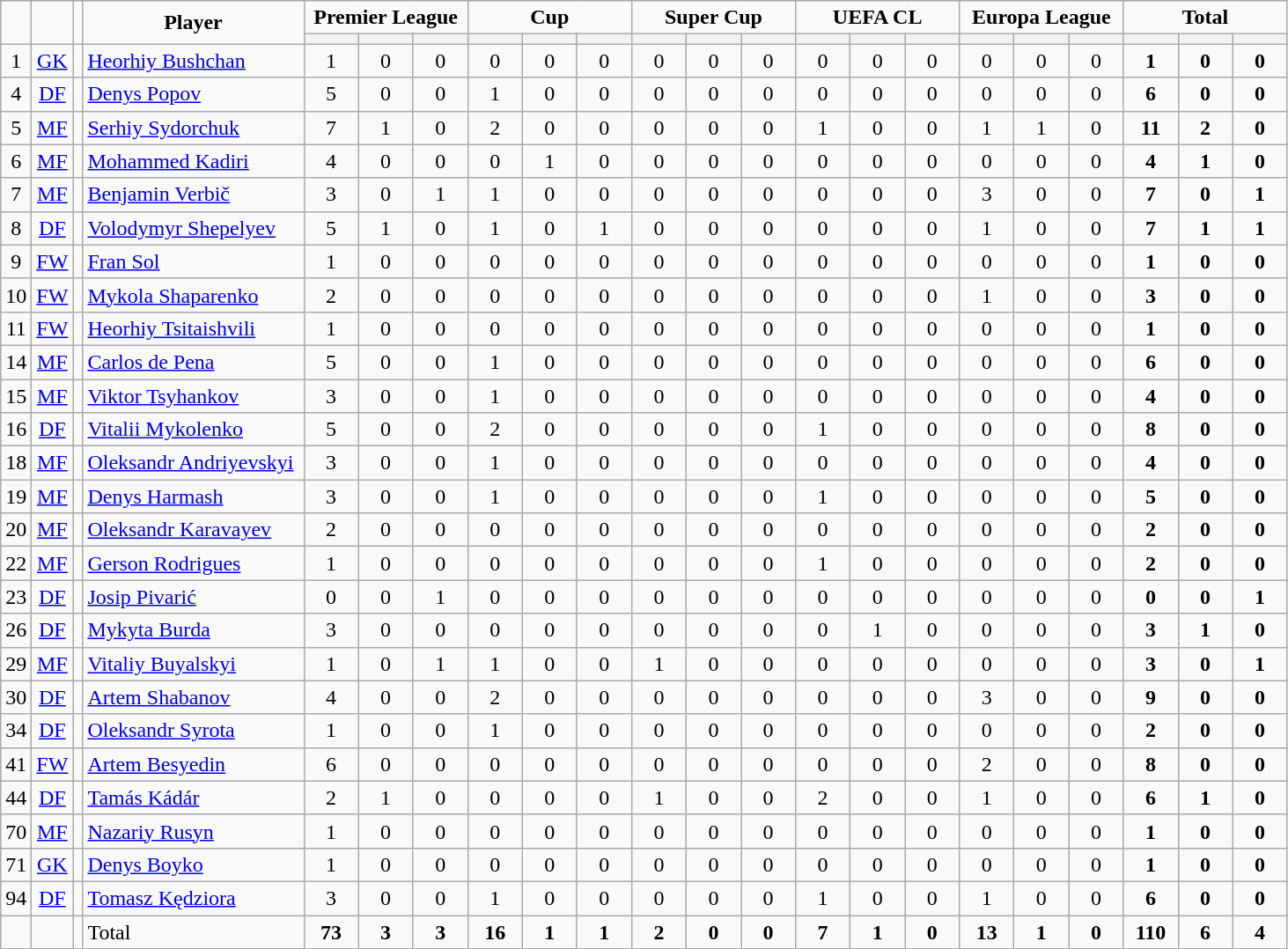<table class="wikitable" style="text-align:center">
<tr>
<td rowspan="2" !width=15><strong></strong></td>
<td rowspan="2" !width=15><strong></strong></td>
<td rowspan="2" !width=15><strong></strong></td>
<td rowspan="2" ! style="width:160px;"><strong>Player</strong></td>
<td colspan="3"><strong>Premier League</strong></td>
<td colspan="3"><strong>Cup</strong></td>
<td colspan="3"><strong>Super Cup</strong></td>
<td colspan="3"><strong>UEFA CL</strong></td>
<td colspan="3"><strong>Europa League</strong></td>
<td colspan="3"><strong>Total</strong></td>
</tr>
<tr>
<th width=34; background:#fe9;"></th>
<th width=34; background:#fe9;"></th>
<th width=34; background:#ff8888;"></th>
<th width=34; background:#fe9;"></th>
<th width=34; background:#fe9;"></th>
<th width=34; background:#ff8888;"></th>
<th width=34; background:#fe9;"></th>
<th width=34; background:#fe9;"></th>
<th width=34; background:#ff8888;"></th>
<th width=34; background:#fe9;"></th>
<th width=34; background:#fe9;"></th>
<th width=34; background:#ff8888;"></th>
<th width=34; background:#fe9;"></th>
<th width=34; background:#fe9;"></th>
<th width=34; background:#ff8888;"></th>
<th width=34; background:#fe9;"></th>
<th width=34; background:#fe9;"></th>
<th width=34; background:#ff8888;"></th>
</tr>
<tr>
<td>1</td>
<td><a href='#'>GK</a></td>
<td></td>
<td align=left><a href='#'>Heorhiy Bushchan</a></td>
<td>1</td>
<td>0</td>
<td>0</td>
<td>0</td>
<td>0</td>
<td>0</td>
<td>0</td>
<td>0</td>
<td>0</td>
<td>0</td>
<td>0</td>
<td>0</td>
<td>0</td>
<td>0</td>
<td>0</td>
<td><strong>1</strong></td>
<td><strong>0</strong></td>
<td><strong>0</strong></td>
</tr>
<tr>
<td>4</td>
<td><a href='#'>DF</a></td>
<td></td>
<td align=left><a href='#'>Denys Popov</a></td>
<td>5</td>
<td>0</td>
<td>0</td>
<td>1</td>
<td>0</td>
<td>0</td>
<td>0</td>
<td>0</td>
<td>0</td>
<td>0</td>
<td>0</td>
<td>0</td>
<td>0</td>
<td>0</td>
<td>0</td>
<td><strong>6</strong></td>
<td><strong>0</strong></td>
<td><strong>0</strong></td>
</tr>
<tr>
<td>5</td>
<td><a href='#'>MF</a></td>
<td></td>
<td align=left><a href='#'>Serhiy Sydorchuk</a></td>
<td>7</td>
<td>1</td>
<td>0</td>
<td>2</td>
<td>0</td>
<td>0</td>
<td>0</td>
<td>0</td>
<td>0</td>
<td>1</td>
<td>0</td>
<td>0</td>
<td>1</td>
<td>1</td>
<td>0</td>
<td><strong>11</strong></td>
<td><strong>2</strong></td>
<td><strong>0</strong></td>
</tr>
<tr>
<td>6</td>
<td><a href='#'>MF</a></td>
<td></td>
<td align=left><a href='#'>Mohammed Kadiri</a></td>
<td>4</td>
<td>0</td>
<td>0</td>
<td>0</td>
<td>1</td>
<td>0</td>
<td>0</td>
<td>0</td>
<td>0</td>
<td>0</td>
<td>0</td>
<td>0</td>
<td>0</td>
<td>0</td>
<td>0</td>
<td><strong>4</strong></td>
<td><strong>1</strong></td>
<td><strong>0</strong></td>
</tr>
<tr>
<td>7</td>
<td><a href='#'>MF</a></td>
<td></td>
<td align=left><a href='#'>Benjamin Verbič</a></td>
<td>3</td>
<td>0</td>
<td>1</td>
<td>1</td>
<td>0</td>
<td>0</td>
<td>0</td>
<td>0</td>
<td>0</td>
<td>0</td>
<td>0</td>
<td>0</td>
<td>3</td>
<td>0</td>
<td>0</td>
<td><strong>7</strong></td>
<td><strong>0</strong></td>
<td><strong>1</strong></td>
</tr>
<tr>
<td>8</td>
<td><a href='#'>DF</a></td>
<td></td>
<td align=left><a href='#'>Volodymyr Shepelyev</a></td>
<td>5</td>
<td>1</td>
<td>0</td>
<td>1</td>
<td>0</td>
<td>1</td>
<td>0</td>
<td>0</td>
<td>0</td>
<td>0</td>
<td>0</td>
<td>0</td>
<td>1</td>
<td>0</td>
<td>0</td>
<td><strong>7</strong></td>
<td><strong>1</strong></td>
<td><strong>1</strong></td>
</tr>
<tr>
<td>9</td>
<td><a href='#'>FW</a></td>
<td></td>
<td align=left><a href='#'>Fran Sol</a></td>
<td>1</td>
<td>0</td>
<td>0</td>
<td>0</td>
<td>0</td>
<td>0</td>
<td>0</td>
<td>0</td>
<td>0</td>
<td>0</td>
<td>0</td>
<td>0</td>
<td>0</td>
<td>0</td>
<td>0</td>
<td><strong>1</strong></td>
<td><strong>0</strong></td>
<td><strong>0</strong></td>
</tr>
<tr>
<td>10</td>
<td><a href='#'>FW</a></td>
<td></td>
<td align=left><a href='#'>Mykola Shaparenko</a></td>
<td>2</td>
<td>0</td>
<td>0</td>
<td>0</td>
<td>0</td>
<td>0</td>
<td>0</td>
<td>0</td>
<td>0</td>
<td>0</td>
<td>0</td>
<td>0</td>
<td>1</td>
<td>0</td>
<td>0</td>
<td><strong>3</strong></td>
<td><strong>0</strong></td>
<td><strong>0</strong></td>
</tr>
<tr>
<td>11</td>
<td><a href='#'>FW</a></td>
<td></td>
<td align=left><a href='#'>Heorhiy Tsitaishvili</a></td>
<td>1</td>
<td>0</td>
<td>0</td>
<td>0</td>
<td>0</td>
<td>0</td>
<td>0</td>
<td>0</td>
<td>0</td>
<td>0</td>
<td>0</td>
<td>0</td>
<td>0</td>
<td>0</td>
<td>0</td>
<td><strong>1</strong></td>
<td><strong>0</strong></td>
<td><strong>0</strong></td>
</tr>
<tr>
<td>14</td>
<td><a href='#'>MF</a></td>
<td></td>
<td align=left><a href='#'>Carlos de Pena</a></td>
<td>5</td>
<td>0</td>
<td>0</td>
<td>1</td>
<td>0</td>
<td>0</td>
<td>0</td>
<td>0</td>
<td>0</td>
<td>0</td>
<td>0</td>
<td>0</td>
<td>0</td>
<td>0</td>
<td>0</td>
<td><strong>6</strong></td>
<td><strong>0</strong></td>
<td><strong>0</strong></td>
</tr>
<tr>
<td>15</td>
<td><a href='#'>MF</a></td>
<td></td>
<td align=left><a href='#'>Viktor Tsyhankov</a></td>
<td>3</td>
<td>0</td>
<td>0</td>
<td>1</td>
<td>0</td>
<td>0</td>
<td>0</td>
<td>0</td>
<td>0</td>
<td>0</td>
<td>0</td>
<td>0</td>
<td>0</td>
<td>0</td>
<td>0</td>
<td><strong>4</strong></td>
<td><strong>0</strong></td>
<td><strong>0</strong></td>
</tr>
<tr>
<td>16</td>
<td><a href='#'>DF</a></td>
<td></td>
<td align=left><a href='#'>Vitalii Mykolenko</a></td>
<td>5</td>
<td>0</td>
<td>0</td>
<td>2</td>
<td>0</td>
<td>0</td>
<td>0</td>
<td>0</td>
<td>0</td>
<td>1</td>
<td>0</td>
<td>0</td>
<td>0</td>
<td>0</td>
<td>0</td>
<td><strong>8</strong></td>
<td><strong>0</strong></td>
<td><strong>0</strong></td>
</tr>
<tr>
<td>18</td>
<td><a href='#'>MF</a></td>
<td></td>
<td align=left><a href='#'>Oleksandr Andriyevskyi</a></td>
<td>3</td>
<td>0</td>
<td>0</td>
<td>1</td>
<td>0</td>
<td>0</td>
<td>0</td>
<td>0</td>
<td>0</td>
<td>0</td>
<td>0</td>
<td>0</td>
<td>0</td>
<td>0</td>
<td>0</td>
<td><strong>4</strong></td>
<td><strong>0</strong></td>
<td><strong>0</strong></td>
</tr>
<tr>
<td>19</td>
<td><a href='#'>MF</a></td>
<td></td>
<td align=left><a href='#'>Denys Harmash</a></td>
<td>3</td>
<td>0</td>
<td>0</td>
<td>1</td>
<td>0</td>
<td>0</td>
<td>0</td>
<td>0</td>
<td>0</td>
<td>1</td>
<td>0</td>
<td>0</td>
<td>0</td>
<td>0</td>
<td>0</td>
<td><strong>5</strong></td>
<td><strong>0</strong></td>
<td><strong>0</strong></td>
</tr>
<tr>
<td>20</td>
<td><a href='#'>MF</a></td>
<td></td>
<td align=left><a href='#'>Oleksandr Karavayev</a></td>
<td>2</td>
<td>0</td>
<td>0</td>
<td>0</td>
<td>0</td>
<td>0</td>
<td>0</td>
<td>0</td>
<td>0</td>
<td>0</td>
<td>0</td>
<td>0</td>
<td>0</td>
<td>0</td>
<td>0</td>
<td><strong>2</strong></td>
<td><strong>0</strong></td>
<td><strong>0</strong></td>
</tr>
<tr>
<td>22</td>
<td><a href='#'>MF</a></td>
<td></td>
<td align=left><a href='#'>Gerson Rodrigues</a></td>
<td>1</td>
<td>0</td>
<td>0</td>
<td>0</td>
<td>0</td>
<td>0</td>
<td>0</td>
<td>0</td>
<td>0</td>
<td>1</td>
<td>0</td>
<td>0</td>
<td>0</td>
<td>0</td>
<td>0</td>
<td><strong>2</strong></td>
<td><strong>0</strong></td>
<td><strong>0</strong></td>
</tr>
<tr>
<td>23</td>
<td><a href='#'>DF</a></td>
<td></td>
<td align=left><a href='#'>Josip Pivarić</a></td>
<td>0</td>
<td>0</td>
<td>1</td>
<td>0</td>
<td>0</td>
<td>0</td>
<td>0</td>
<td>0</td>
<td>0</td>
<td>0</td>
<td>0</td>
<td>0</td>
<td>0</td>
<td>0</td>
<td>0</td>
<td><strong>0</strong></td>
<td><strong>0</strong></td>
<td><strong>1</strong></td>
</tr>
<tr>
<td>26</td>
<td><a href='#'>DF</a></td>
<td></td>
<td align=left><a href='#'>Mykyta Burda</a></td>
<td>3</td>
<td>0</td>
<td>0</td>
<td>0</td>
<td>0</td>
<td>0</td>
<td>0</td>
<td>0</td>
<td>0</td>
<td>0</td>
<td>1</td>
<td>0</td>
<td>0</td>
<td>0</td>
<td>0</td>
<td><strong>3</strong></td>
<td><strong>1</strong></td>
<td><strong>0</strong></td>
</tr>
<tr>
<td>29</td>
<td><a href='#'>MF</a></td>
<td></td>
<td align=left><a href='#'>Vitaliy Buyalskyi</a></td>
<td>1</td>
<td>0</td>
<td>1</td>
<td>1</td>
<td>0</td>
<td>0</td>
<td>1</td>
<td>0</td>
<td>0</td>
<td>0</td>
<td>0</td>
<td>0</td>
<td>0</td>
<td>0</td>
<td>0</td>
<td><strong>3</strong></td>
<td><strong>0</strong></td>
<td><strong>1</strong></td>
</tr>
<tr>
<td>30</td>
<td><a href='#'>DF</a></td>
<td></td>
<td align=left><a href='#'>Artem Shabanov</a></td>
<td>4</td>
<td>0</td>
<td>0</td>
<td>2</td>
<td>0</td>
<td>0</td>
<td>0</td>
<td>0</td>
<td>0</td>
<td>0</td>
<td>0</td>
<td>0</td>
<td>3</td>
<td>0</td>
<td>0</td>
<td><strong>9</strong></td>
<td><strong>0</strong></td>
<td><strong>0</strong></td>
</tr>
<tr>
<td>34</td>
<td><a href='#'>DF</a></td>
<td></td>
<td align=left><a href='#'>Oleksandr Syrota</a></td>
<td>1</td>
<td>0</td>
<td>0</td>
<td>1</td>
<td>0</td>
<td>0</td>
<td>0</td>
<td>0</td>
<td>0</td>
<td>0</td>
<td>0</td>
<td>0</td>
<td>0</td>
<td>0</td>
<td>0</td>
<td><strong>2</strong></td>
<td><strong>0</strong></td>
<td><strong>0</strong></td>
</tr>
<tr>
<td>41</td>
<td><a href='#'>FW</a></td>
<td></td>
<td align=left><a href='#'>Artem Besyedin</a></td>
<td>6</td>
<td>0</td>
<td>0</td>
<td>0</td>
<td>0</td>
<td>0</td>
<td>0</td>
<td>0</td>
<td>0</td>
<td>0</td>
<td>0</td>
<td>0</td>
<td>2</td>
<td>0</td>
<td>0</td>
<td><strong>8</strong></td>
<td><strong>0</strong></td>
<td><strong>0</strong></td>
</tr>
<tr>
<td>44</td>
<td><a href='#'>DF</a></td>
<td></td>
<td align=left><a href='#'>Tamás Kádár</a></td>
<td>2</td>
<td>1</td>
<td>0</td>
<td>0</td>
<td>0</td>
<td>0</td>
<td>1</td>
<td>0</td>
<td>0</td>
<td>2</td>
<td>0</td>
<td>0</td>
<td>1</td>
<td>0</td>
<td>0</td>
<td><strong>6</strong></td>
<td><strong>1</strong></td>
<td><strong>0</strong></td>
</tr>
<tr>
<td>70</td>
<td><a href='#'>MF</a></td>
<td></td>
<td align=left><a href='#'>Nazariy Rusyn</a></td>
<td>1</td>
<td>0</td>
<td>0</td>
<td>0</td>
<td>0</td>
<td>0</td>
<td>0</td>
<td>0</td>
<td>0</td>
<td>0</td>
<td>0</td>
<td>0</td>
<td>0</td>
<td>0</td>
<td>0</td>
<td><strong>1</strong></td>
<td><strong>0</strong></td>
<td><strong>0</strong></td>
</tr>
<tr>
<td>71</td>
<td><a href='#'>GK</a></td>
<td></td>
<td align=left><a href='#'>Denys Boyko</a></td>
<td>1</td>
<td>0</td>
<td>0</td>
<td>0</td>
<td>0</td>
<td>0</td>
<td>0</td>
<td>0</td>
<td>0</td>
<td>0</td>
<td>0</td>
<td>0</td>
<td>0</td>
<td>0</td>
<td>0</td>
<td><strong>1</strong></td>
<td><strong>0</strong></td>
<td><strong>0</strong></td>
</tr>
<tr>
<td>94</td>
<td><a href='#'>DF</a></td>
<td></td>
<td align=left><a href='#'>Tomasz Kędziora</a></td>
<td>3</td>
<td>0</td>
<td>0</td>
<td>1</td>
<td>0</td>
<td>0</td>
<td>0</td>
<td>0</td>
<td>0</td>
<td>1</td>
<td>0</td>
<td>0</td>
<td>1</td>
<td>0</td>
<td>0</td>
<td><strong>6</strong></td>
<td><strong>0</strong></td>
<td><strong>0</strong></td>
</tr>
<tr>
<td></td>
<td></td>
<td></td>
<td align=left>Total</td>
<td><strong>73</strong></td>
<td><strong>3</strong></td>
<td><strong>3</strong></td>
<td><strong>16</strong></td>
<td><strong>1</strong></td>
<td><strong>1</strong></td>
<td><strong>2</strong></td>
<td><strong>0</strong></td>
<td><strong>0</strong></td>
<td><strong>7</strong></td>
<td><strong>1</strong></td>
<td><strong>0</strong></td>
<td><strong>13</strong></td>
<td><strong>1</strong></td>
<td><strong>0</strong></td>
<td><strong>110</strong></td>
<td><strong>6</strong></td>
<td><strong>4</strong></td>
</tr>
<tr>
</tr>
</table>
